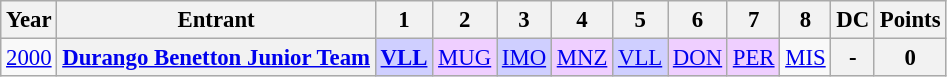<table class="wikitable" style="text-align:center; font-size:95%">
<tr>
<th>Year</th>
<th>Entrant</th>
<th>1</th>
<th>2</th>
<th>3</th>
<th>4</th>
<th>5</th>
<th>6</th>
<th>7</th>
<th>8</th>
<th>DC</th>
<th>Points</th>
</tr>
<tr>
<td><a href='#'>2000</a></td>
<th><a href='#'>Durango Benetton Junior Team</a></th>
<td style="background:#CFCFFF;"><strong><a href='#'>VLL</a><br></strong></td>
<td style="background:#EFCFFF;"><a href='#'>MUG</a><br></td>
<td style="background:#CFCFFF;"><a href='#'>IMO</a><br></td>
<td style="background:#EFCFFF;"><a href='#'>MNZ</a><br></td>
<td style="background:#CFCFFF;"><a href='#'>VLL</a><br></td>
<td style="background:#EFCFFF;"><a href='#'>DON</a><br></td>
<td style="background:#EFCFFF;"><a href='#'>PER</a><br></td>
<td><a href='#'>MIS</a></td>
<th>-</th>
<th>0</th>
</tr>
</table>
